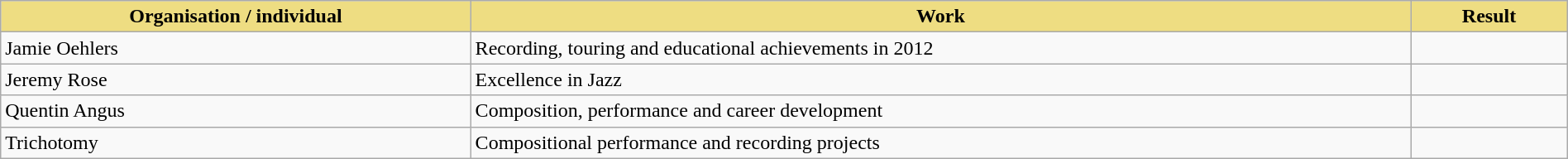<table class="wikitable" width=100%>
<tr>
<th style="width:30%;background:#EEDD82;">Organisation / individual</th>
<th style="width:60%;background:#EEDD82;">Work</th>
<th style="width:10%;background:#EEDD82;">Result<br></th>
</tr>
<tr>
<td>Jamie Oehlers</td>
<td>Recording, touring and educational achievements in 2012</td>
<td></td>
</tr>
<tr>
<td>Jeremy Rose</td>
<td>Excellence in Jazz</td>
<td></td>
</tr>
<tr>
<td>Quentin Angus</td>
<td>Composition, performance and career development</td>
<td></td>
</tr>
<tr>
<td>Trichotomy</td>
<td>Compositional performance and recording projects</td>
<td></td>
</tr>
</table>
